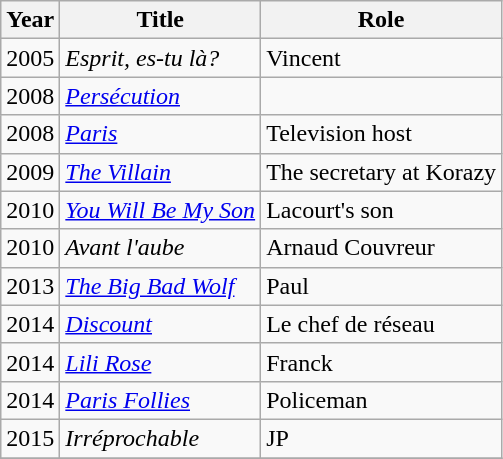<table class="wikitable sortable">
<tr>
<th>Year</th>
<th>Title</th>
<th>Role</th>
</tr>
<tr>
<td>2005</td>
<td><em>Esprit, es-tu là?</em></td>
<td>Vincent</td>
</tr>
<tr>
<td>2008</td>
<td><em><a href='#'>Persécution</a></em></td>
<td></td>
</tr>
<tr>
<td>2008</td>
<td><em><a href='#'>Paris</a></em></td>
<td>Television host</td>
</tr>
<tr>
<td>2009</td>
<td><em><a href='#'>The Villain</a></em></td>
<td>The secretary at Korazy</td>
</tr>
<tr>
<td>2010</td>
<td><em><a href='#'>You Will Be My Son</a></em></td>
<td>Lacourt's son</td>
</tr>
<tr>
<td>2010</td>
<td><em>Avant l'aube</em></td>
<td>Arnaud Couvreur</td>
</tr>
<tr>
<td>2013</td>
<td><em><a href='#'>The Big Bad Wolf</a></em></td>
<td>Paul</td>
</tr>
<tr>
<td>2014</td>
<td><em><a href='#'>Discount</a></em></td>
<td>Le chef de réseau</td>
</tr>
<tr>
<td>2014</td>
<td><em><a href='#'>Lili Rose</a></em></td>
<td>Franck</td>
</tr>
<tr>
<td>2014</td>
<td><em><a href='#'>Paris Follies</a></em></td>
<td>Policeman</td>
</tr>
<tr>
<td>2015</td>
<td><em>Irréprochable</em></td>
<td>JP</td>
</tr>
<tr>
</tr>
</table>
